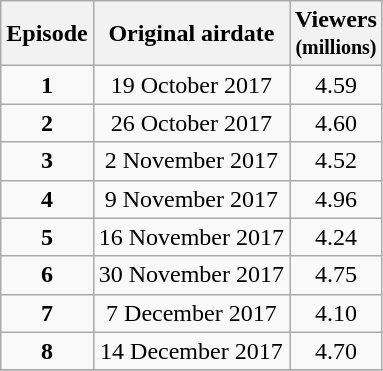<table class="wikitable" style="text-align:center;">
<tr>
<th>Episode</th>
<th>Original airdate</th>
<th>Viewers<br><small>(millions)</small></th>
</tr>
<tr>
<td><strong>1</strong></td>
<td>19 October 2017</td>
<td>4.59</td>
</tr>
<tr>
<td><strong>2</strong></td>
<td>26 October 2017</td>
<td>4.60</td>
</tr>
<tr>
<td><strong>3</strong></td>
<td>2 November 2017</td>
<td>4.52</td>
</tr>
<tr>
<td><strong>4</strong></td>
<td>9 November 2017</td>
<td>4.96</td>
</tr>
<tr>
<td><strong>5</strong></td>
<td>16 November 2017</td>
<td>4.24</td>
</tr>
<tr>
<td><strong>6</strong></td>
<td>30 November 2017</td>
<td>4.75</td>
</tr>
<tr>
<td><strong>7</strong></td>
<td>7 December 2017</td>
<td>4.10</td>
</tr>
<tr>
<td><strong>8</strong></td>
<td>14 December 2017</td>
<td>4.70</td>
</tr>
<tr>
</tr>
</table>
